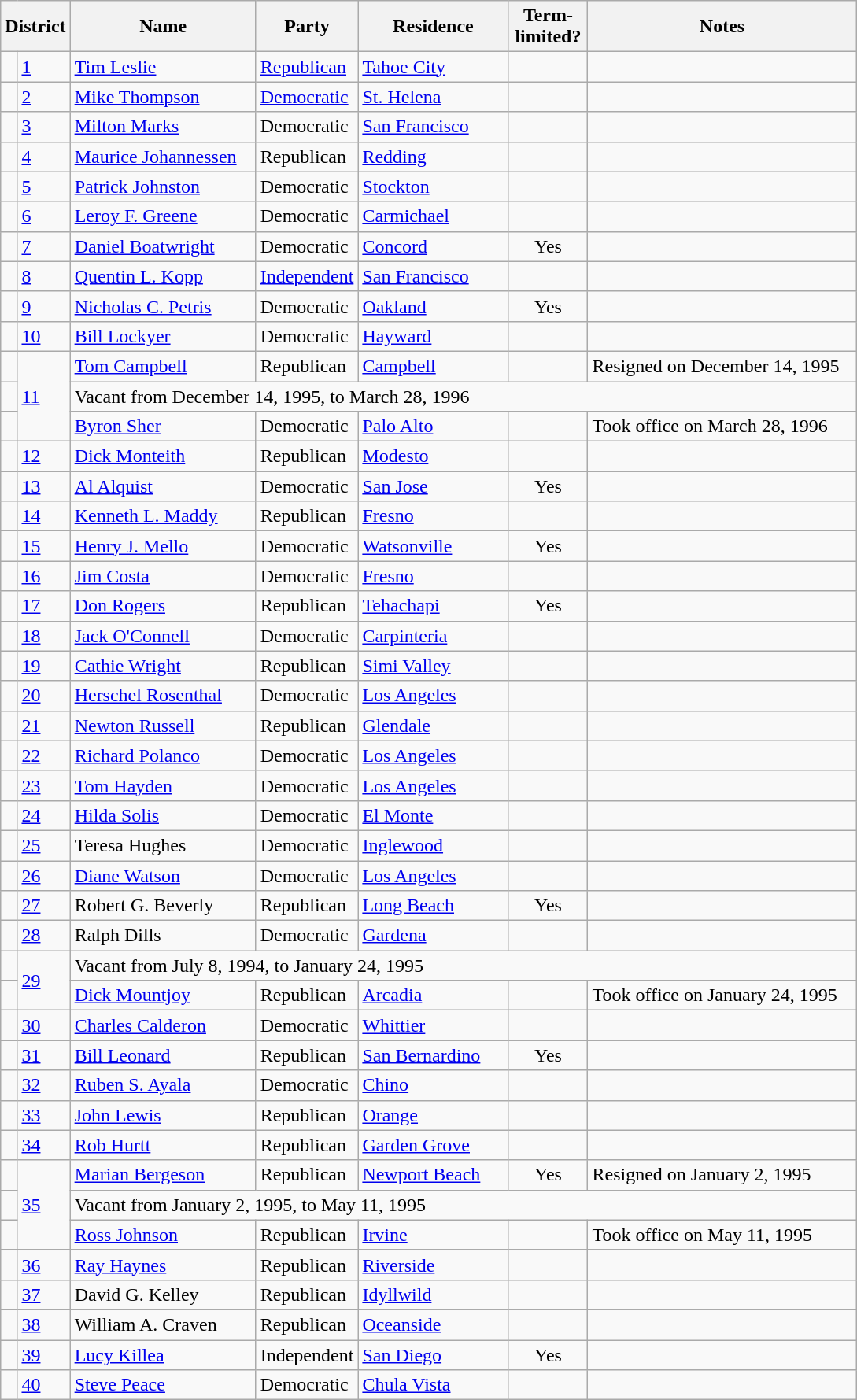<table class="wikitable">
<tr>
<th scope="col" width="50" colspan="2">District</th>
<th scope="col" width="150">Name</th>
<th scope="col" width="70">Party</th>
<th scope="col" width="120">Residence</th>
<th scope="col" width="60">Term-limited?</th>
<th scope="col" width="220">Notes</th>
</tr>
<tr>
<td></td>
<td><a href='#'>1</a></td>
<td><a href='#'>Tim Leslie</a></td>
<td><a href='#'>Republican</a></td>
<td><a href='#'>Tahoe City</a></td>
<td></td>
<td></td>
</tr>
<tr>
<td></td>
<td><a href='#'>2</a></td>
<td><a href='#'>Mike Thompson</a></td>
<td><a href='#'>Democratic</a></td>
<td><a href='#'>St. Helena</a></td>
<td></td>
<td></td>
</tr>
<tr>
<td></td>
<td><a href='#'>3</a></td>
<td><a href='#'>Milton Marks</a></td>
<td>Democratic</td>
<td><a href='#'>San Francisco</a></td>
<td></td>
<td></td>
</tr>
<tr>
<td></td>
<td><a href='#'>4</a></td>
<td><a href='#'>Maurice Johannessen</a></td>
<td>Republican</td>
<td><a href='#'>Redding</a></td>
<td></td>
<td></td>
</tr>
<tr>
<td></td>
<td><a href='#'>5</a></td>
<td><a href='#'>Patrick Johnston</a></td>
<td>Democratic</td>
<td><a href='#'>Stockton</a></td>
<td></td>
<td></td>
</tr>
<tr>
<td></td>
<td><a href='#'>6</a></td>
<td><a href='#'>Leroy F. Greene</a></td>
<td>Democratic</td>
<td><a href='#'>Carmichael</a></td>
<td></td>
<td></td>
</tr>
<tr>
<td></td>
<td><a href='#'>7</a></td>
<td><a href='#'>Daniel Boatwright</a></td>
<td>Democratic</td>
<td><a href='#'>Concord</a></td>
<td style="text-align:center">Yes</td>
<td></td>
</tr>
<tr>
<td></td>
<td><a href='#'>8</a></td>
<td><a href='#'>Quentin L. Kopp</a></td>
<td><a href='#'>Independent</a></td>
<td><a href='#'>San Francisco</a></td>
<td></td>
<td></td>
</tr>
<tr>
<td></td>
<td><a href='#'>9</a></td>
<td><a href='#'>Nicholas C. Petris</a></td>
<td>Democratic</td>
<td><a href='#'>Oakland</a></td>
<td style="text-align:center">Yes</td>
<td></td>
</tr>
<tr>
<td></td>
<td><a href='#'>10</a></td>
<td><a href='#'>Bill Lockyer</a></td>
<td>Democratic</td>
<td><a href='#'>Hayward</a></td>
<td></td>
<td></td>
</tr>
<tr>
<td></td>
<td rowspan="3"><a href='#'>11</a></td>
<td><a href='#'>Tom Campbell</a></td>
<td>Republican</td>
<td><a href='#'>Campbell</a></td>
<td></td>
<td>Resigned on December 14, 1995</td>
</tr>
<tr>
<td></td>
<td colspan="5">Vacant from December 14, 1995, to March 28, 1996</td>
</tr>
<tr>
<td></td>
<td><a href='#'>Byron Sher</a></td>
<td>Democratic</td>
<td><a href='#'>Palo Alto</a></td>
<td></td>
<td>Took office on March 28, 1996</td>
</tr>
<tr>
<td></td>
<td><a href='#'>12</a></td>
<td><a href='#'>Dick Monteith</a></td>
<td>Republican</td>
<td><a href='#'>Modesto</a></td>
<td></td>
<td></td>
</tr>
<tr>
<td></td>
<td><a href='#'>13</a></td>
<td><a href='#'>Al Alquist</a></td>
<td>Democratic</td>
<td><a href='#'>San Jose</a></td>
<td style="text-align:center">Yes</td>
<td></td>
</tr>
<tr>
<td></td>
<td><a href='#'>14</a></td>
<td><a href='#'>Kenneth L. Maddy</a></td>
<td>Republican</td>
<td><a href='#'>Fresno</a></td>
<td></td>
<td></td>
</tr>
<tr>
<td></td>
<td><a href='#'>15</a></td>
<td><a href='#'>Henry J. Mello</a></td>
<td>Democratic</td>
<td><a href='#'>Watsonville</a></td>
<td style="text-align:center">Yes</td>
<td></td>
</tr>
<tr>
<td></td>
<td><a href='#'>16</a></td>
<td><a href='#'>Jim Costa</a></td>
<td>Democratic</td>
<td><a href='#'>Fresno</a></td>
<td></td>
<td></td>
</tr>
<tr>
<td></td>
<td><a href='#'>17</a></td>
<td><a href='#'>Don Rogers</a></td>
<td>Republican</td>
<td><a href='#'>Tehachapi</a></td>
<td style="text-align:center">Yes</td>
<td></td>
</tr>
<tr>
<td></td>
<td><a href='#'>18</a></td>
<td><a href='#'>Jack O'Connell</a></td>
<td>Democratic</td>
<td><a href='#'>Carpinteria</a></td>
<td></td>
<td></td>
</tr>
<tr>
<td></td>
<td><a href='#'>19</a></td>
<td><a href='#'>Cathie Wright</a></td>
<td>Republican</td>
<td><a href='#'>Simi Valley</a></td>
<td></td>
<td></td>
</tr>
<tr>
<td></td>
<td><a href='#'>20</a></td>
<td><a href='#'>Herschel Rosenthal</a></td>
<td>Democratic</td>
<td><a href='#'>Los Angeles</a></td>
<td></td>
<td></td>
</tr>
<tr>
<td></td>
<td><a href='#'>21</a></td>
<td><a href='#'>Newton Russell</a></td>
<td>Republican</td>
<td><a href='#'>Glendale</a></td>
<td></td>
<td></td>
</tr>
<tr>
<td></td>
<td><a href='#'>22</a></td>
<td><a href='#'>Richard Polanco</a></td>
<td>Democratic</td>
<td><a href='#'>Los Angeles</a></td>
<td></td>
<td></td>
</tr>
<tr>
<td></td>
<td><a href='#'>23</a></td>
<td><a href='#'>Tom Hayden</a></td>
<td>Democratic</td>
<td><a href='#'>Los Angeles</a></td>
<td></td>
<td></td>
</tr>
<tr>
<td></td>
<td><a href='#'>24</a></td>
<td><a href='#'>Hilda Solis</a></td>
<td>Democratic</td>
<td><a href='#'>El Monte</a></td>
<td></td>
<td></td>
</tr>
<tr>
<td></td>
<td><a href='#'>25</a></td>
<td>Teresa Hughes</td>
<td>Democratic</td>
<td><a href='#'>Inglewood</a></td>
<td></td>
<td></td>
</tr>
<tr>
<td></td>
<td><a href='#'>26</a></td>
<td><a href='#'>Diane Watson</a></td>
<td>Democratic</td>
<td><a href='#'>Los Angeles</a></td>
<td></td>
<td></td>
</tr>
<tr>
<td></td>
<td><a href='#'>27</a></td>
<td>Robert G. Beverly</td>
<td>Republican</td>
<td><a href='#'>Long Beach</a></td>
<td style="text-align:center">Yes</td>
<td></td>
</tr>
<tr>
<td></td>
<td><a href='#'>28</a></td>
<td>Ralph Dills</td>
<td>Democratic</td>
<td><a href='#'>Gardena</a></td>
<td></td>
<td></td>
</tr>
<tr>
<td></td>
<td rowspan="2"><a href='#'>29</a></td>
<td colspan="5">Vacant from July 8, 1994, to January 24, 1995</td>
</tr>
<tr>
<td></td>
<td><a href='#'>Dick Mountjoy</a></td>
<td>Republican</td>
<td><a href='#'>Arcadia</a></td>
<td></td>
<td>Took office on January 24, 1995</td>
</tr>
<tr>
<td></td>
<td><a href='#'>30</a></td>
<td><a href='#'>Charles Calderon</a></td>
<td>Democratic</td>
<td><a href='#'>Whittier</a></td>
<td></td>
<td></td>
</tr>
<tr>
<td></td>
<td><a href='#'>31</a></td>
<td><a href='#'>Bill Leonard</a></td>
<td>Republican</td>
<td><a href='#'>San Bernardino</a></td>
<td style="text-align:center">Yes</td>
<td></td>
</tr>
<tr>
<td></td>
<td><a href='#'>32</a></td>
<td><a href='#'>Ruben S. Ayala</a></td>
<td>Democratic</td>
<td><a href='#'>Chino</a></td>
<td></td>
<td></td>
</tr>
<tr>
<td></td>
<td><a href='#'>33</a></td>
<td><a href='#'>John Lewis</a></td>
<td>Republican</td>
<td><a href='#'>Orange</a></td>
<td></td>
<td></td>
</tr>
<tr>
<td></td>
<td><a href='#'>34</a></td>
<td><a href='#'>Rob Hurtt</a></td>
<td>Republican</td>
<td><a href='#'>Garden Grove</a></td>
<td></td>
<td></td>
</tr>
<tr>
<td></td>
<td rowspan="3"><a href='#'>35</a></td>
<td><a href='#'>Marian Bergeson</a></td>
<td>Republican</td>
<td><a href='#'>Newport Beach</a></td>
<td style="text-align:center">Yes</td>
<td>Resigned on January 2, 1995</td>
</tr>
<tr>
<td></td>
<td colspan="5">Vacant from January 2, 1995, to May 11, 1995</td>
</tr>
<tr>
<td></td>
<td><a href='#'>Ross Johnson</a></td>
<td>Republican</td>
<td><a href='#'>Irvine</a></td>
<td></td>
<td>Took office on May 11, 1995</td>
</tr>
<tr>
<td></td>
<td><a href='#'>36</a></td>
<td><a href='#'>Ray Haynes</a></td>
<td>Republican</td>
<td><a href='#'>Riverside</a></td>
<td></td>
<td></td>
</tr>
<tr>
<td></td>
<td><a href='#'>37</a></td>
<td>David G. Kelley</td>
<td>Republican</td>
<td><a href='#'>Idyllwild</a></td>
<td></td>
<td></td>
</tr>
<tr>
<td></td>
<td><a href='#'>38</a></td>
<td>William A. Craven</td>
<td>Republican</td>
<td><a href='#'>Oceanside</a></td>
<td></td>
<td></td>
</tr>
<tr>
<td></td>
<td><a href='#'>39</a></td>
<td><a href='#'>Lucy Killea</a></td>
<td>Independent</td>
<td><a href='#'>San Diego</a></td>
<td style="text-align:center">Yes</td>
<td></td>
</tr>
<tr>
<td></td>
<td><a href='#'>40</a></td>
<td><a href='#'>Steve Peace</a></td>
<td>Democratic</td>
<td><a href='#'>Chula Vista</a></td>
<td></td>
<td></td>
</tr>
</table>
